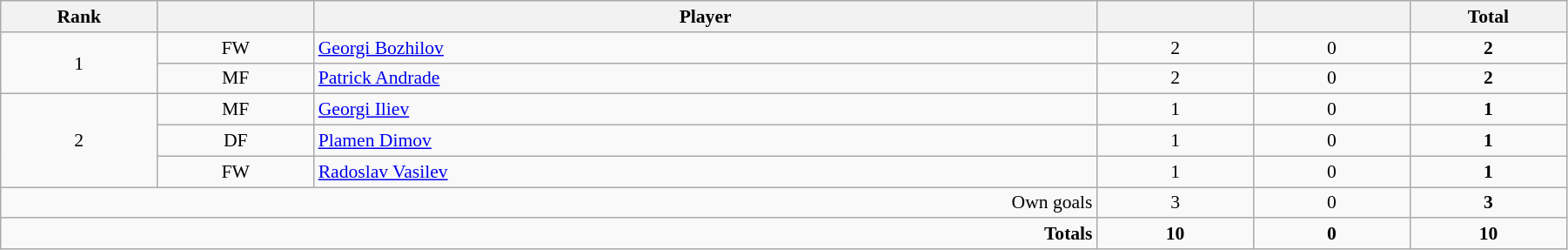<table class="wikitable"  style="text-align:center; font-size:90%; width:95%;">
<tr>
<th style="width:10%;">Rank</th>
<th style="width:10%;"></th>
<th>Player</th>
<th style="width:10%;"></th>
<th style="width:10%;"></th>
<th style="width:10%;">Total</th>
</tr>
<tr>
<td rowspan=2>1</td>
<td>FW</td>
<td style="text-align:left;"> <a href='#'>Georgi Bozhilov</a></td>
<td>2</td>
<td>0</td>
<td><strong>2</strong></td>
</tr>
<tr>
<td>MF</td>
<td style="text-align:left;"> <a href='#'>Patrick Andrade</a></td>
<td>2</td>
<td>0</td>
<td><strong>2</strong></td>
</tr>
<tr>
<td rowspan=3>2</td>
<td>MF</td>
<td style="text-align:left;"> <a href='#'>Georgi Iliev</a></td>
<td>1</td>
<td>0</td>
<td><strong>1</strong></td>
</tr>
<tr>
<td>DF</td>
<td style="text-align:left;"> <a href='#'>Plamen Dimov</a></td>
<td>1</td>
<td>0</td>
<td><strong>1</strong></td>
</tr>
<tr>
<td>FW</td>
<td style="text-align:left;"> <a href='#'>Radoslav Vasilev</a></td>
<td>1</td>
<td>0</td>
<td><strong>1</strong></td>
</tr>
<tr>
<td colspan="3" style="text-align:right;">Own goals</td>
<td>3</td>
<td>0</td>
<td><strong>3</strong></td>
</tr>
<tr>
<td colspan="3" style="text-align:right;"><strong>Totals</strong></td>
<td><strong>10</strong></td>
<td><strong>0</strong></td>
<td><strong>10</strong></td>
</tr>
</table>
